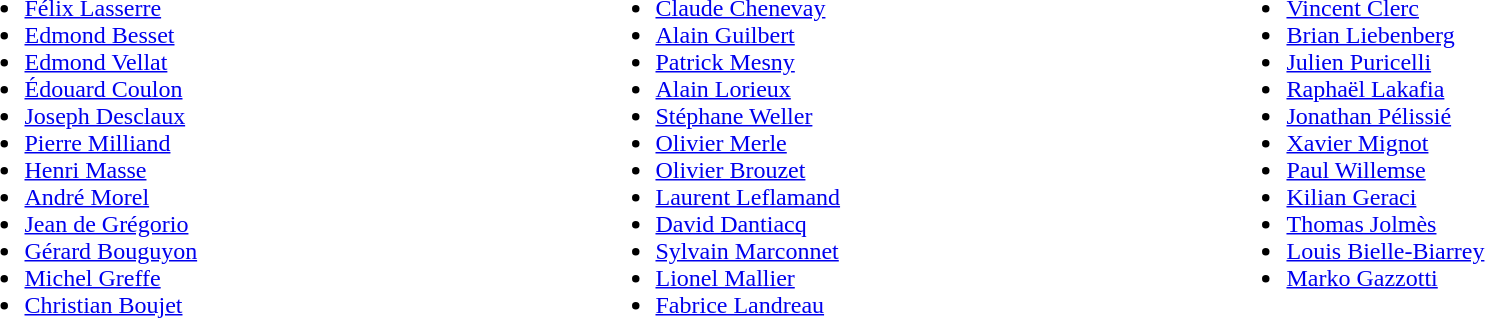<table style="width:100%;">
<tr>
<td style="width:33%; vertical-align:top;"><br><ul><li> <a href='#'>Félix Lasserre</a></li><li> <a href='#'>Edmond Besset</a></li><li> <a href='#'>Edmond Vellat</a></li><li> <a href='#'>Édouard Coulon</a></li><li> <a href='#'>Joseph Desclaux</a></li><li> <a href='#'>Pierre Milliand</a></li><li> <a href='#'>Henri Masse</a></li><li> <a href='#'>André Morel</a></li><li> <a href='#'>Jean de Grégorio</a></li><li> <a href='#'>Gérard Bouguyon</a></li><li> <a href='#'>Michel Greffe</a></li><li> <a href='#'>Christian Boujet</a></li></ul></td>
<td style="width:33%; vertical-align:top;"><br><ul><li> <a href='#'>Claude Chenevay</a></li><li> <a href='#'>Alain Guilbert</a></li><li> <a href='#'>Patrick Mesny</a></li><li> <a href='#'>Alain Lorieux</a></li><li> <a href='#'>Stéphane Weller</a></li><li> <a href='#'>Olivier Merle</a></li><li> <a href='#'>Olivier Brouzet</a></li><li> <a href='#'>Laurent Leflamand</a></li><li> <a href='#'>David Dantiacq</a></li><li> <a href='#'>Sylvain Marconnet</a></li><li> <a href='#'>Lionel Mallier</a></li><li> <a href='#'>Fabrice Landreau</a></li></ul></td>
<td style="width:33%; vertical-align:top;"><br><ul><li> <a href='#'>Vincent Clerc</a></li><li> <a href='#'>Brian Liebenberg</a></li><li> <a href='#'>Julien Puricelli</a></li><li> <a href='#'>Raphaël Lakafia</a></li><li> <a href='#'>Jonathan Pélissié</a></li><li> <a href='#'>Xavier Mignot</a></li><li> <a href='#'>Paul Willemse</a></li><li> <a href='#'>Kilian Geraci</a></li><li> <a href='#'>Thomas Jolmès</a></li><li> <a href='#'>Louis Bielle-Biarrey</a></li><li> <a href='#'>Marko Gazzotti</a></li></ul></td>
</tr>
</table>
